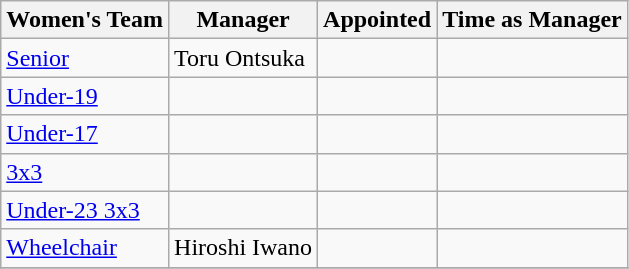<table class="wikitable">
<tr>
<th>Women's Team</th>
<th>Manager</th>
<th>Appointed</th>
<th>Time as Manager</th>
</tr>
<tr>
<td><a href='#'>Senior</a></td>
<td> Toru Ontsuka</td>
<td></td>
<td></td>
</tr>
<tr>
<td><a href='#'>Under-19</a></td>
<td></td>
<td></td>
<td></td>
</tr>
<tr>
<td><a href='#'>Under-17</a></td>
<td></td>
<td></td>
<td></td>
</tr>
<tr>
<td><a href='#'>3x3</a></td>
<td></td>
<td></td>
<td></td>
</tr>
<tr>
<td><a href='#'>Under-23 3x3</a></td>
<td></td>
<td></td>
<td></td>
</tr>
<tr>
<td><a href='#'>Wheelchair</a></td>
<td> Hiroshi Iwano</td>
<td></td>
<td></td>
</tr>
<tr>
</tr>
</table>
